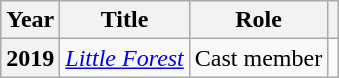<table class="wikitable plainrowheaders">
<tr>
<th scope="col">Year</th>
<th scope="col">Title</th>
<th scope="col">Role</th>
<th scope="col" class="unsortable"></th>
</tr>
<tr>
<th scope="row">2019</th>
<td><em><a href='#'>Little Forest</a></em></td>
<td>Cast member</td>
<td style="text-align:center"></td>
</tr>
</table>
